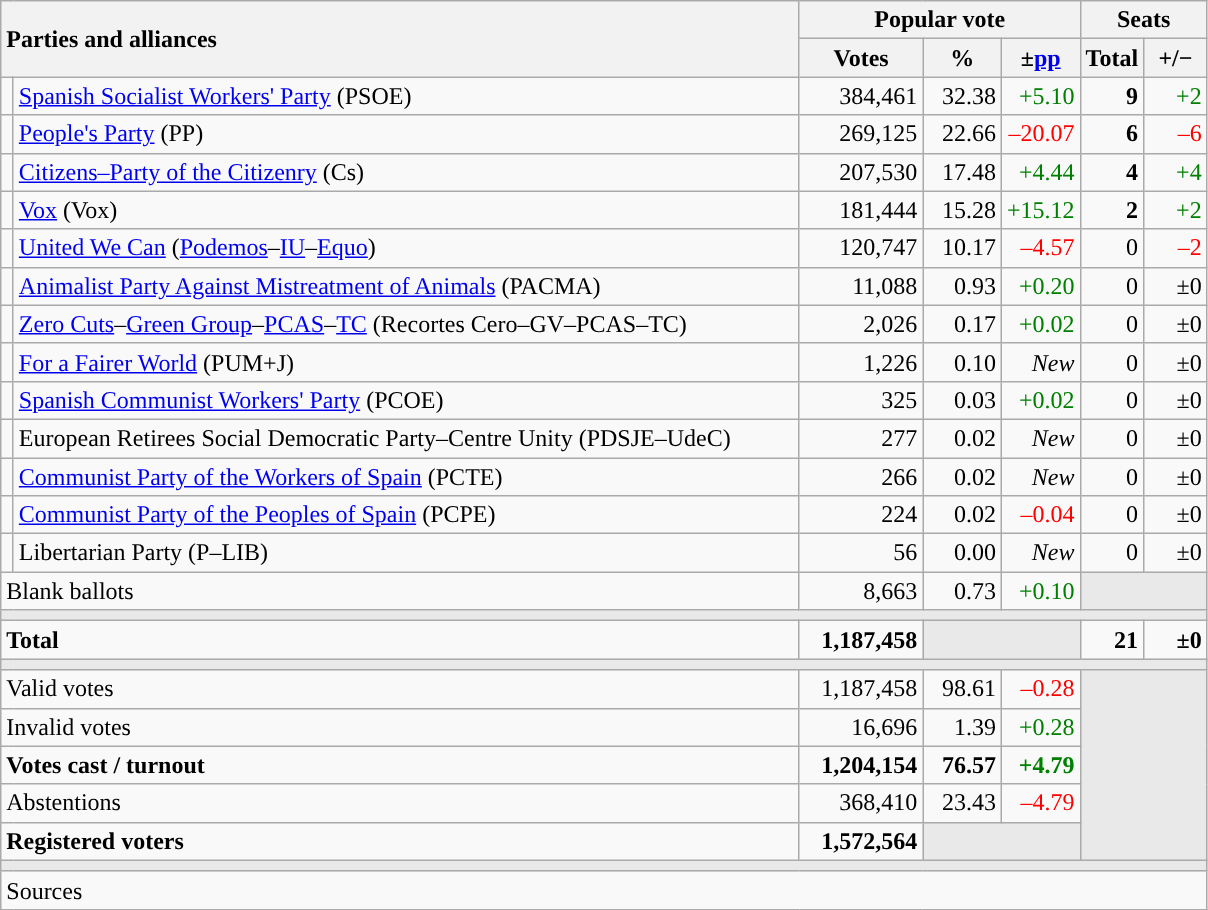<table class="wikitable" style="text-align:right;">
<tr>
<th style="text-align:left;" rowspan="2" colspan="2" width="525">Parties and alliances</th>
<th colspan="3">Popular vote</th>
<th colspan="2">Seats</th>
</tr>
<tr>
<th width="75">Votes</th>
<th width="45">%</th>
<th width="45">±<a href='#'>pp</a></th>
<th width="35">Total</th>
<th width="35">+/−</th>
</tr>
<tr>
<td width="1" style="color:inherit;background:"></td>
<td align="left"><a href='#'>Spanish Socialist Workers' Party</a> (PSOE)</td>
<td>384,461</td>
<td>32.38</td>
<td style="color:green;">+5.10</td>
<td><strong>9</strong></td>
<td style="color:green;">+2</td>
</tr>
<tr>
<td style="color:inherit;background:"></td>
<td align="left"><a href='#'>People's Party</a> (PP)</td>
<td>269,125</td>
<td>22.66</td>
<td style="color:red;">–20.07</td>
<td><strong>6</strong></td>
<td style="color:red;">–6</td>
</tr>
<tr>
<td style="color:inherit;background:"></td>
<td align="left"><a href='#'>Citizens–Party of the Citizenry</a> (Cs)</td>
<td>207,530</td>
<td>17.48</td>
<td style="color:green;">+4.44</td>
<td><strong>4</strong></td>
<td style="color:green;">+4</td>
</tr>
<tr>
<td style="color:inherit;background:"></td>
<td align="left"><a href='#'>Vox</a> (Vox)</td>
<td>181,444</td>
<td>15.28</td>
<td style="color:green;">+15.12</td>
<td><strong>2</strong></td>
<td style="color:green;">+2</td>
</tr>
<tr>
<td style="color:inherit;background:"></td>
<td align="left"><a href='#'>United We Can</a> (<a href='#'>Podemos</a>–<a href='#'>IU</a>–<a href='#'>Equo</a>)</td>
<td>120,747</td>
<td>10.17</td>
<td style="color:red;">–4.57</td>
<td>0</td>
<td style="color:red;">–2</td>
</tr>
<tr>
<td style="color:inherit;background:"></td>
<td align="left"><a href='#'>Animalist Party Against Mistreatment of Animals</a> (PACMA)</td>
<td>11,088</td>
<td>0.93</td>
<td style="color:green;">+0.20</td>
<td>0</td>
<td>±0</td>
</tr>
<tr>
<td style="color:inherit;background:"></td>
<td align="left"><a href='#'>Zero Cuts</a>–<a href='#'>Green Group</a>–<a href='#'>PCAS</a>–<a href='#'>TC</a> (Recortes Cero–GV–PCAS–TC)</td>
<td>2,026</td>
<td>0.17</td>
<td style="color:green;">+0.02</td>
<td>0</td>
<td>±0</td>
</tr>
<tr>
<td style="color:inherit;background:"></td>
<td align="left"><a href='#'>For a Fairer World</a> (PUM+J)</td>
<td>1,226</td>
<td>0.10</td>
<td><em>New</em></td>
<td>0</td>
<td>±0</td>
</tr>
<tr>
<td style="color:inherit;background:"></td>
<td align="left"><a href='#'>Spanish Communist Workers' Party</a> (PCOE)</td>
<td>325</td>
<td>0.03</td>
<td style="color:green;">+0.02</td>
<td>0</td>
<td>±0</td>
</tr>
<tr>
<td style="color:inherit;background:"></td>
<td align="left">European Retirees Social Democratic Party–Centre Unity (PDSJE–UdeC)</td>
<td>277</td>
<td>0.02</td>
<td><em>New</em></td>
<td>0</td>
<td>±0</td>
</tr>
<tr>
<td style="color:inherit;background:"></td>
<td align="left"><a href='#'>Communist Party of the Workers of Spain</a> (PCTE)</td>
<td>266</td>
<td>0.02</td>
<td><em>New</em></td>
<td>0</td>
<td>±0</td>
</tr>
<tr>
<td style="color:inherit;background:"></td>
<td align="left"><a href='#'>Communist Party of the Peoples of Spain</a> (PCPE)</td>
<td>224</td>
<td>0.02</td>
<td style="color:red;">–0.04</td>
<td>0</td>
<td>±0</td>
</tr>
<tr>
<td style="color:inherit;background:"></td>
<td align="left">Libertarian Party (P–LIB)</td>
<td>56</td>
<td>0.00</td>
<td><em>New</em></td>
<td>0</td>
<td>±0</td>
</tr>
<tr>
<td align="left" colspan="2">Blank ballots</td>
<td>8,663</td>
<td>0.73</td>
<td style="color:green;">+0.10</td>
<td bgcolor="#E9E9E9" colspan="2"></td>
</tr>
<tr>
<td colspan="7" bgcolor="#E9E9E9"></td>
</tr>
<tr style="font-weight:bold;">
<td align="left" colspan="2">Total</td>
<td>1,187,458</td>
<td bgcolor="#E9E9E9" colspan="2"></td>
<td>21</td>
<td>±0</td>
</tr>
<tr>
<td colspan="7" bgcolor="#E9E9E9"></td>
</tr>
<tr>
<td align="left" colspan="2">Valid votes</td>
<td>1,187,458</td>
<td>98.61</td>
<td style="color:red;">–0.28</td>
<td bgcolor="#E9E9E9" colspan="2" rowspan="5"></td>
</tr>
<tr>
<td align="left" colspan="2">Invalid votes</td>
<td>16,696</td>
<td>1.39</td>
<td style="color:green;">+0.28</td>
</tr>
<tr style="font-weight:bold;">
<td align="left" colspan="2">Votes cast / turnout</td>
<td>1,204,154</td>
<td>76.57</td>
<td style="color:green;">+4.79</td>
</tr>
<tr>
<td align="left" colspan="2">Abstentions</td>
<td>368,410</td>
<td>23.43</td>
<td style="color:red;">–4.79</td>
</tr>
<tr style="font-weight:bold;">
<td align="left" colspan="2">Registered voters</td>
<td>1,572,564</td>
<td bgcolor="#E9E9E9" colspan="2"></td>
</tr>
<tr>
<td colspan="7" bgcolor="#E9E9E9"></td>
</tr>
<tr>
<td align="left" colspan="7">Sources</td>
</tr>
</table>
